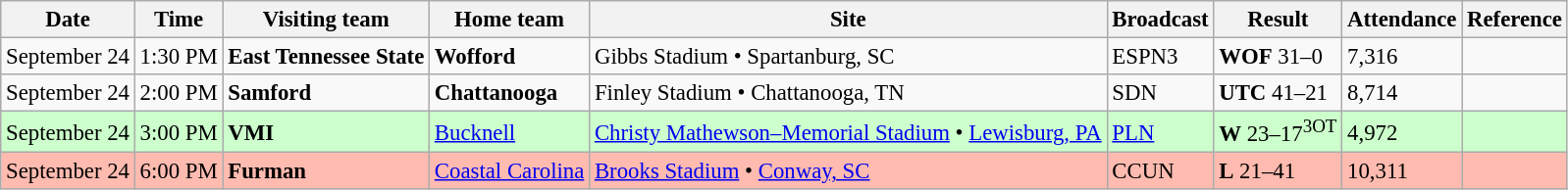<table class="wikitable" style="font-size:95%;">
<tr>
<th>Date</th>
<th>Time</th>
<th>Visiting team</th>
<th>Home team</th>
<th>Site</th>
<th>Broadcast</th>
<th>Result</th>
<th>Attendance</th>
<th class="unsortable">Reference</th>
</tr>
<tr>
<td>September 24</td>
<td>1:30 PM</td>
<td><strong>East Tennessee State</strong></td>
<td><strong>Wofford</strong></td>
<td>Gibbs Stadium • Spartanburg, SC</td>
<td>ESPN3</td>
<td><strong>WOF</strong> 31–0</td>
<td>7,316</td>
<td></td>
</tr>
<tr>
<td>September 24</td>
<td>2:00 PM</td>
<td><strong>Samford</strong></td>
<td><strong>Chattanooga</strong></td>
<td>Finley Stadium • Chattanooga, TN</td>
<td>SDN</td>
<td><strong>UTC</strong> 41–21</td>
<td>8,714</td>
<td></td>
</tr>
<tr bgcolor=ccffcc>
<td>September 24</td>
<td>3:00 PM</td>
<td><strong>VMI</strong></td>
<td><a href='#'>Bucknell</a></td>
<td><a href='#'>Christy Mathewson–Memorial Stadium</a> • <a href='#'>Lewisburg, PA</a></td>
<td><a href='#'>PLN</a></td>
<td><strong>W</strong> 23–17<sup>3OT</sup></td>
<td>4,972</td>
<td></td>
</tr>
<tr bgcolor=ffbbb>
<td>September 24</td>
<td>6:00 PM</td>
<td><strong>Furman</strong></td>
<td><a href='#'>Coastal Carolina</a></td>
<td><a href='#'>Brooks Stadium</a> • <a href='#'>Conway, SC</a></td>
<td>CCUN</td>
<td><strong>L</strong> 21–41</td>
<td>10,311</td>
<td></td>
</tr>
</table>
